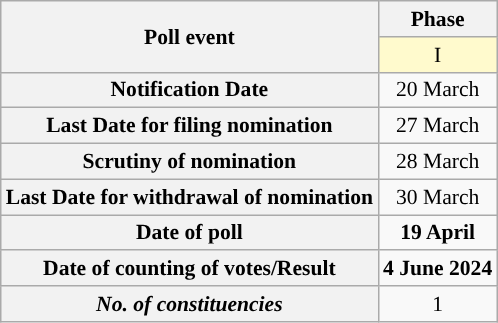<table class="wikitable" style="text-align:center;margin:auto;font-size:90%;">
<tr>
<th rowspan="2">Poll event</th>
<th>Phase</th>
</tr>
<tr>
<td bgcolor="#FFFACD">I</td>
</tr>
<tr>
<th>Notification Date</th>
<td>20 March</td>
</tr>
<tr>
<th>Last Date for filing nomination</th>
<td>27 March</td>
</tr>
<tr>
<th>Scrutiny of nomination</th>
<td>28 March</td>
</tr>
<tr>
<th>Last Date for withdrawal of nomination</th>
<td>30 March</td>
</tr>
<tr>
<th>Date of poll</th>
<td><strong>19 April</strong></td>
</tr>
<tr>
<th>Date of counting of votes/Result</th>
<td><strong>4 June 2024</strong></td>
</tr>
<tr>
<th><strong><em>No. of constituencies</em></strong></th>
<td>1</td>
</tr>
</table>
